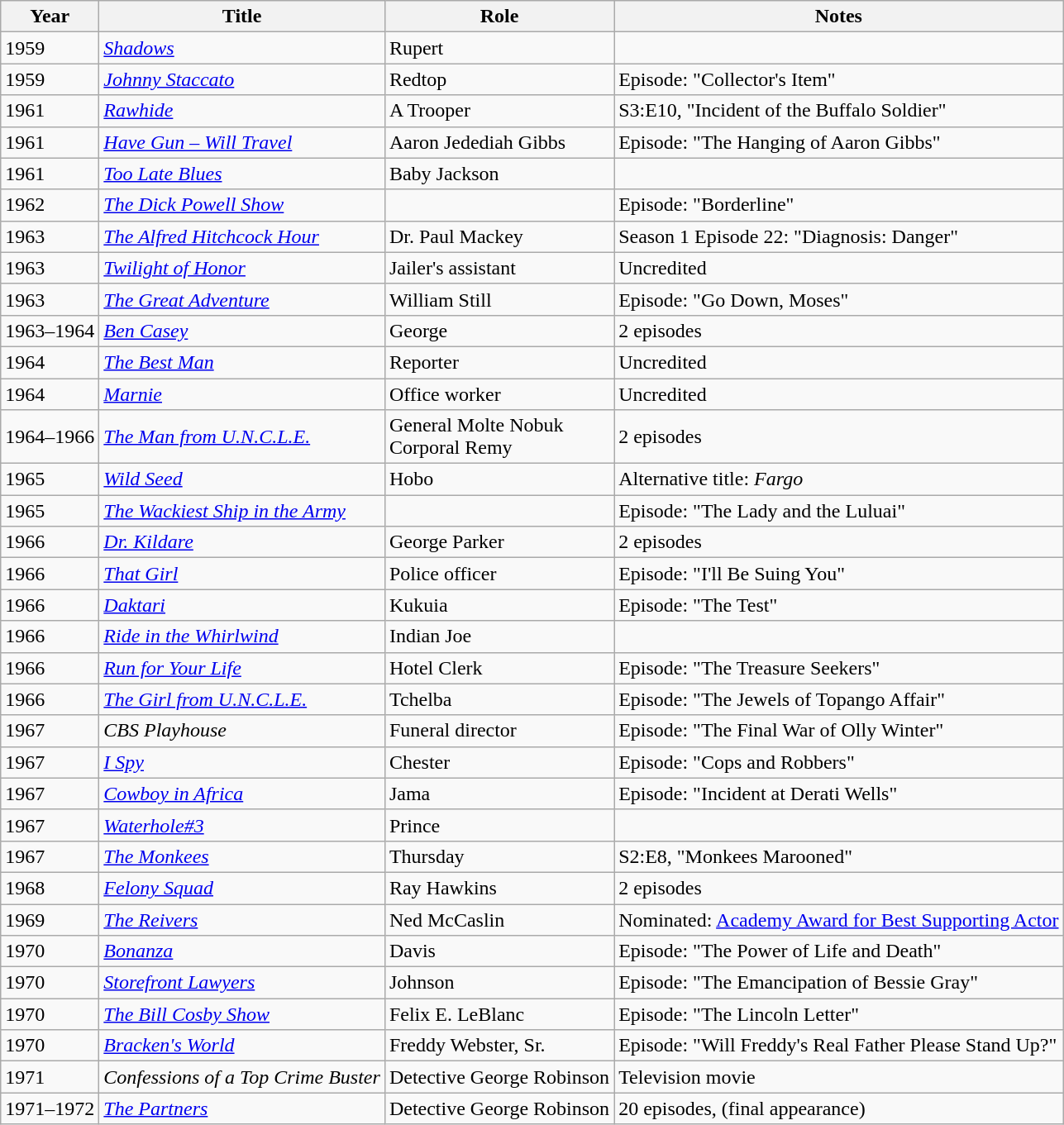<table class="wikitable sortable">
<tr>
<th>Year</th>
<th>Title</th>
<th>Role</th>
<th class="unsortable">Notes</th>
</tr>
<tr>
<td>1959</td>
<td><em><a href='#'>Shadows</a></em></td>
<td>Rupert</td>
<td></td>
</tr>
<tr>
<td>1959</td>
<td><em><a href='#'>Johnny Staccato</a></em></td>
<td>Redtop</td>
<td>Episode: "Collector's Item"</td>
</tr>
<tr>
<td>1961</td>
<td><em><a href='#'>Rawhide</a></em></td>
<td>A Trooper</td>
<td>S3:E10, "Incident of the Buffalo Soldier"</td>
</tr>
<tr>
<td>1961</td>
<td><em><a href='#'>Have Gun – Will Travel</a></em></td>
<td>Aaron Jedediah Gibbs</td>
<td>Episode: "The Hanging of Aaron Gibbs"</td>
</tr>
<tr>
<td>1961</td>
<td><em><a href='#'>Too Late Blues</a></em></td>
<td>Baby Jackson</td>
<td></td>
</tr>
<tr>
<td>1962</td>
<td><em><a href='#'>The Dick Powell Show</a></em></td>
<td></td>
<td>Episode: "Borderline"</td>
</tr>
<tr>
<td>1963</td>
<td><em><a href='#'>The Alfred Hitchcock Hour</a></em></td>
<td>Dr. Paul Mackey</td>
<td>Season 1 Episode 22: "Diagnosis: Danger"</td>
</tr>
<tr>
<td>1963</td>
<td><em><a href='#'>Twilight of Honor</a></em></td>
<td>Jailer's assistant</td>
<td>Uncredited</td>
</tr>
<tr>
<td>1963</td>
<td><em><a href='#'>The Great Adventure</a></em></td>
<td>William Still</td>
<td>Episode: "Go Down, Moses"</td>
</tr>
<tr>
<td>1963–1964</td>
<td><em><a href='#'>Ben Casey</a></em></td>
<td>George</td>
<td>2 episodes</td>
</tr>
<tr>
<td>1964</td>
<td><em><a href='#'>The Best Man</a></em></td>
<td>Reporter</td>
<td>Uncredited</td>
</tr>
<tr>
<td>1964</td>
<td><em><a href='#'>Marnie</a></em></td>
<td>Office worker</td>
<td>Uncredited</td>
</tr>
<tr>
<td>1964–1966</td>
<td><em><a href='#'>The Man from U.N.C.L.E.</a></em></td>
<td>General Molte Nobuk<br>Corporal Remy</td>
<td>2 episodes</td>
</tr>
<tr>
<td>1965</td>
<td><em><a href='#'>Wild Seed</a></em></td>
<td>Hobo</td>
<td>Alternative title: <em>Fargo</em></td>
</tr>
<tr>
<td>1965</td>
<td><em><a href='#'>The Wackiest Ship in the Army</a></em></td>
<td></td>
<td>Episode: "The Lady and the Luluai"</td>
</tr>
<tr>
<td>1966</td>
<td><em><a href='#'>Dr. Kildare</a></em></td>
<td>George Parker</td>
<td>2 episodes</td>
</tr>
<tr>
<td>1966</td>
<td><em><a href='#'>That Girl</a></em></td>
<td>Police officer</td>
<td>Episode: "I'll Be Suing You"</td>
</tr>
<tr>
<td>1966</td>
<td><em><a href='#'>Daktari</a></em></td>
<td>Kukuia</td>
<td>Episode: "The Test"</td>
</tr>
<tr>
<td>1966</td>
<td><em><a href='#'>Ride in the Whirlwind</a></em></td>
<td>Indian Joe</td>
<td></td>
</tr>
<tr>
<td>1966</td>
<td><em><a href='#'>Run for Your Life</a></em></td>
<td>Hotel Clerk</td>
<td>Episode: "The Treasure Seekers"</td>
</tr>
<tr>
<td>1966</td>
<td><em><a href='#'>The Girl from U.N.C.L.E.</a></em></td>
<td>Tchelba</td>
<td>Episode: "The Jewels of Topango Affair"</td>
</tr>
<tr>
<td>1967</td>
<td><em>CBS Playhouse</em></td>
<td>Funeral director</td>
<td>Episode: "The Final War of Olly Winter"</td>
</tr>
<tr>
<td>1967</td>
<td><em><a href='#'>I Spy</a></em></td>
<td>Chester</td>
<td>Episode: "Cops and Robbers"</td>
</tr>
<tr>
<td>1967</td>
<td><em><a href='#'>Cowboy in Africa</a></em></td>
<td>Jama</td>
<td>Episode: "Incident at Derati Wells"</td>
</tr>
<tr>
<td>1967</td>
<td><em><a href='#'>Waterhole#3</a></em></td>
<td>Prince</td>
<td></td>
</tr>
<tr>
<td>1967</td>
<td><em><a href='#'>The Monkees</a></em></td>
<td>Thursday</td>
<td>S2:E8, "Monkees Marooned"</td>
</tr>
<tr>
<td>1968</td>
<td><em><a href='#'>Felony Squad</a></em></td>
<td>Ray Hawkins</td>
<td>2 episodes</td>
</tr>
<tr>
<td>1969</td>
<td><em><a href='#'>The Reivers</a></em></td>
<td>Ned McCaslin</td>
<td>Nominated: <a href='#'>Academy Award for Best Supporting Actor</a></td>
</tr>
<tr>
<td>1970</td>
<td><em><a href='#'>Bonanza</a></em></td>
<td>Davis</td>
<td>Episode: "The Power of Life and Death"</td>
</tr>
<tr>
<td>1970</td>
<td><em><a href='#'>Storefront Lawyers</a></em></td>
<td>Johnson</td>
<td>Episode: "The Emancipation of Bessie Gray"</td>
</tr>
<tr>
<td>1970</td>
<td><em><a href='#'>The Bill Cosby Show</a></em></td>
<td>Felix E. LeBlanc</td>
<td>Episode: "The Lincoln Letter"</td>
</tr>
<tr>
<td>1970</td>
<td><em><a href='#'>Bracken's World</a></em></td>
<td>Freddy Webster, Sr.</td>
<td>Episode: "Will Freddy's Real Father Please Stand Up?"</td>
</tr>
<tr>
<td>1971</td>
<td><em>Confessions of a Top Crime Buster</em></td>
<td>Detective George Robinson</td>
<td>Television movie</td>
</tr>
<tr>
<td>1971–1972</td>
<td><em><a href='#'>The Partners</a></em></td>
<td>Detective George Robinson</td>
<td>20 episodes, (final appearance)</td>
</tr>
</table>
